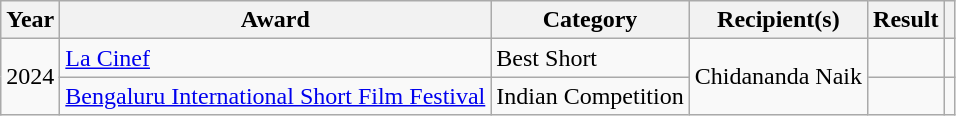<table class="wikitable plainrowheaders sortable">
<tr>
<th scope="col">Year</th>
<th scope="col">Award</th>
<th scope="col">Category</th>
<th scope="col">Recipient(s)</th>
<th scope="col">Result</th>
<th scope="col" class="unsortable"></th>
</tr>
<tr>
<td rowspan="2">2024</td>
<td><a href='#'>La Cinef</a></td>
<td>Best Short</td>
<td rowspan="2">Chidananda Naik</td>
<td></td>
<td></td>
</tr>
<tr>
<td><a href='#'>Bengaluru International Short Film Festival</a></td>
<td>Indian Competition</td>
<td></td>
<td></td>
</tr>
</table>
